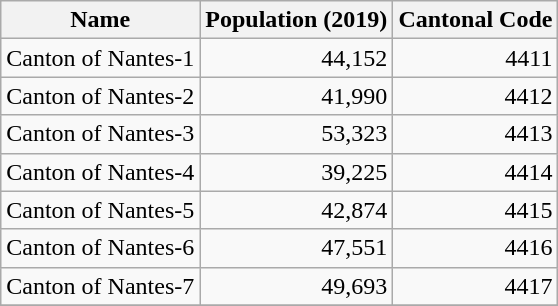<table class="wikitable">
<tr>
<th>Name</th>
<th>Population (2019)</th>
<th>Cantonal Code</th>
</tr>
<tr>
<td>Canton of Nantes-1</td>
<td align="right">44,152</td>
<td align="right">4411</td>
</tr>
<tr>
<td>Canton of Nantes-2</td>
<td align="right">41,990</td>
<td align="right">4412</td>
</tr>
<tr>
<td>Canton of Nantes-3</td>
<td align="right">53,323</td>
<td align="right">4413</td>
</tr>
<tr>
<td>Canton of Nantes-4</td>
<td align="right">39,225</td>
<td align="right">4414</td>
</tr>
<tr>
<td>Canton of Nantes-5</td>
<td align="right">42,874</td>
<td align="right">4415</td>
</tr>
<tr>
<td>Canton of Nantes-6</td>
<td align="right">47,551</td>
<td align="right">4416</td>
</tr>
<tr>
<td>Canton of Nantes-7</td>
<td align="right">49,693</td>
<td align="right">4417</td>
</tr>
<tr>
</tr>
</table>
